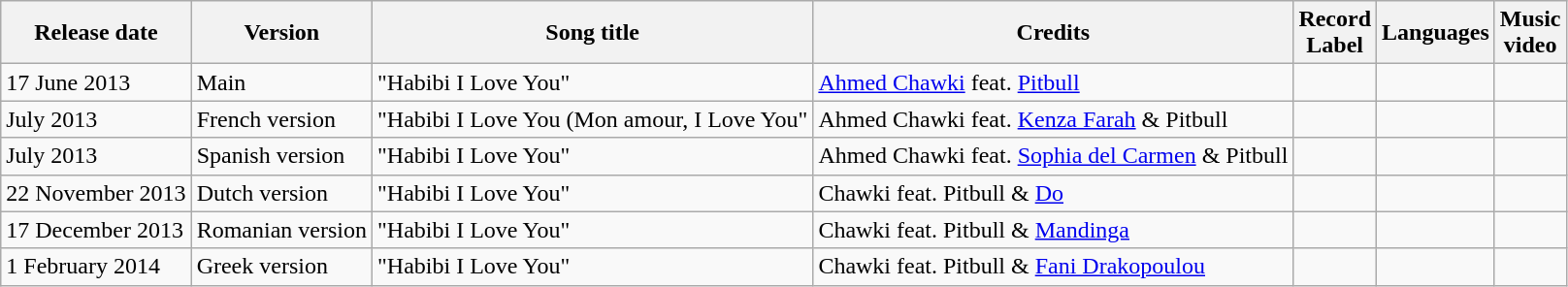<table class="wikitable">
<tr>
<th>Release date</th>
<th>Version</th>
<th><strong>Song title</strong></th>
<th><strong>Credits</strong></th>
<th>Record <br>Label</th>
<th>Languages</th>
<th>Music<br>video</th>
</tr>
<tr>
<td>17 June 2013</td>
<td>Main</td>
<td>"Habibi I Love You"</td>
<td><a href='#'>Ahmed Chawki</a> feat. <a href='#'>Pitbull</a></td>
<td></td>
<td></td>
<td></td>
</tr>
<tr>
<td>July 2013</td>
<td>French version</td>
<td>"Habibi I Love You (Mon amour, I Love You"</td>
<td>Ahmed Chawki feat. <a href='#'>Kenza Farah</a> & Pitbull</td>
<td></td>
<td></td>
<td></td>
</tr>
<tr>
<td>July 2013</td>
<td>Spanish version</td>
<td>"Habibi I Love You"</td>
<td>Ahmed Chawki feat. <a href='#'>Sophia del Carmen</a> & Pitbull</td>
<td></td>
<td></td>
<td></td>
</tr>
<tr>
<td>22 November 2013</td>
<td>Dutch version</td>
<td>"Habibi I Love You"</td>
<td>Chawki feat. Pitbull & <a href='#'>Do</a></td>
<td></td>
<td></td>
<td></td>
</tr>
<tr>
<td>17 December 2013</td>
<td>Romanian version</td>
<td>"Habibi I Love You"</td>
<td>Chawki feat. Pitbull & <a href='#'>Mandinga</a></td>
<td></td>
<td></td>
<td></td>
</tr>
<tr>
<td>1 February 2014</td>
<td>Greek version</td>
<td>"Habibi I Love You"</td>
<td>Chawki feat. Pitbull & <a href='#'>Fani Drakopoulou</a></td>
<td></td>
<td></td>
<td></td>
</tr>
</table>
